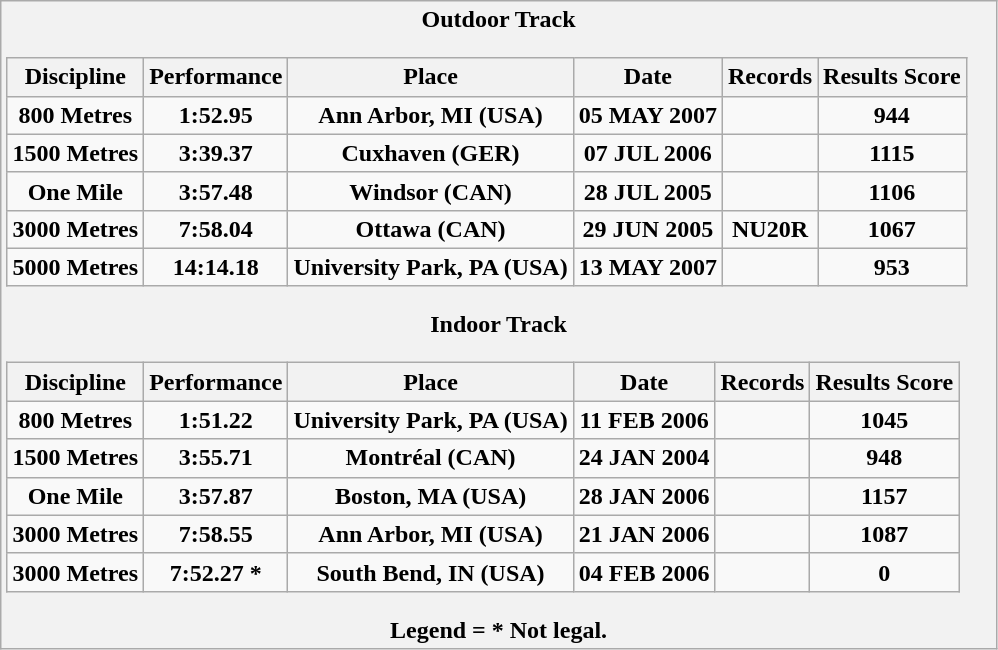<table class="wikitable">
<tr>
<th>Outdoor Track<br><table class="wikitable">
<tr>
<th>Discipline</th>
<th>Performance</th>
<th>Place</th>
<th>Date</th>
<th>Records</th>
<th>Results Score</th>
</tr>
<tr>
<td>800 Metres</td>
<td>1:52.95</td>
<td>Ann Arbor, MI (USA)</td>
<td>05 MAY 2007</td>
<td></td>
<td>944</td>
</tr>
<tr>
<td>1500 Metres</td>
<td>3:39.37</td>
<td>Cuxhaven (GER)</td>
<td>07 JUL 2006</td>
<td></td>
<td>1115</td>
</tr>
<tr>
<td>One Mile</td>
<td>3:57.48</td>
<td>Windsor (CAN)</td>
<td>28 JUL 2005</td>
<td></td>
<td>1106</td>
</tr>
<tr>
<td>3000 Metres</td>
<td>7:58.04</td>
<td>Ottawa (CAN)</td>
<td>29 JUN 2005</td>
<td>NU20R</td>
<td>1067</td>
</tr>
<tr>
<td>5000 Metres</td>
<td>14:14.18</td>
<td>University Park, PA (USA)</td>
<td>13 MAY 2007</td>
<td></td>
<td>953</td>
</tr>
</table>
Indoor Track<table class="wikitable">
<tr>
<th>Discipline</th>
<th>Performance</th>
<th>Place</th>
<th>Date</th>
<th>Records</th>
<th>Results Score</th>
</tr>
<tr>
<td>800 Metres</td>
<td>1:51.22</td>
<td>University Park, PA (USA)</td>
<td>11 FEB 2006</td>
<td></td>
<td>1045</td>
</tr>
<tr>
<td>1500 Metres</td>
<td>3:55.71</td>
<td>Montréal (CAN)</td>
<td>24 JAN 2004</td>
<td></td>
<td>948</td>
</tr>
<tr>
<td>One Mile</td>
<td>3:57.87</td>
<td>Boston, MA (USA)</td>
<td>28 JAN 2006</td>
<td></td>
<td>1157</td>
</tr>
<tr>
<td>3000 Metres</td>
<td>7:58.55</td>
<td>Ann Arbor, MI (USA)</td>
<td>21 JAN 2006</td>
<td></td>
<td>1087</td>
</tr>
<tr>
<td>3000 Metres</td>
<td>7:52.27 *</td>
<td>South Bend, IN (USA)</td>
<td>04 FEB 2006</td>
<td></td>
<td>0</td>
</tr>
</table>
Legend = * Not legal.</th>
</tr>
</table>
